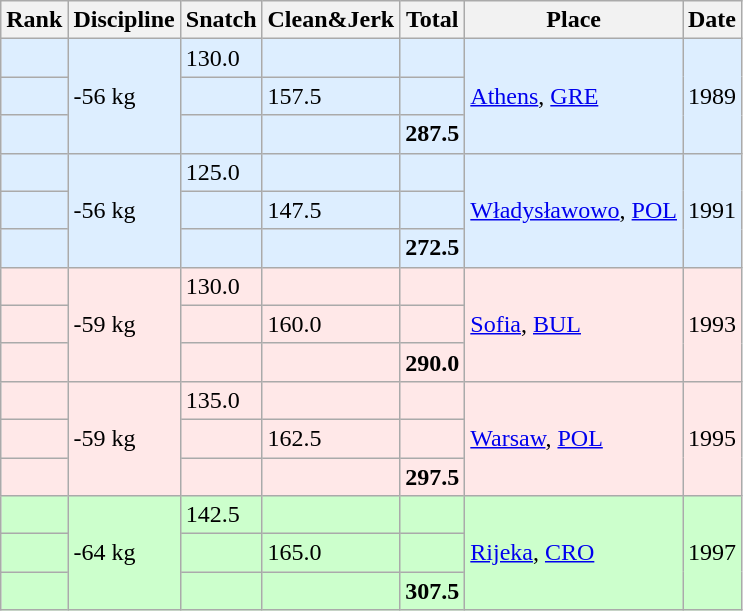<table class="wikitable">
<tr>
<th>Rank</th>
<th>Discipline</th>
<th>Snatch</th>
<th>Clean&Jerk</th>
<th>Total</th>
<th>Place</th>
<th>Date</th>
</tr>
<tr bgcolor=#DDEEFF>
<td></td>
<td rowspan=3>-56 kg</td>
<td>130.0</td>
<td></td>
<td></td>
<td rowspan=3><a href='#'>Athens</a>, <a href='#'>GRE</a></td>
<td rowspan=3>1989</td>
</tr>
<tr bgcolor=#DDEEFF>
<td></td>
<td></td>
<td>157.5</td>
<td></td>
</tr>
<tr bgcolor=#DDEEFF>
<td><strong></strong></td>
<td></td>
<td></td>
<td><strong>287.5</strong></td>
</tr>
<tr bgcolor=#DDEEFF>
<td></td>
<td rowspan=3>-56 kg</td>
<td>125.0</td>
<td></td>
<td></td>
<td rowspan=3><a href='#'>Władysławowo</a>, <a href='#'>POL</a></td>
<td rowspan=3>1991</td>
</tr>
<tr bgcolor=#DDEEFF>
<td></td>
<td></td>
<td>147.5</td>
<td></td>
</tr>
<tr bgcolor=#DDEEFF>
<td><strong></strong></td>
<td></td>
<td></td>
<td><strong>272.5</strong></td>
</tr>
<tr bgcolor=#FFE8E8>
<td></td>
<td rowspan=3>-59 kg</td>
<td>130.0</td>
<td></td>
<td></td>
<td rowspan=3><a href='#'>Sofia</a>, <a href='#'>BUL</a></td>
<td rowspan=3>1993</td>
</tr>
<tr bgcolor=#FFE8E8>
<td></td>
<td></td>
<td>160.0</td>
<td></td>
</tr>
<tr bgcolor=#FFE8E8>
<td><strong></strong></td>
<td></td>
<td></td>
<td><strong>290.0</strong></td>
</tr>
<tr bgcolor=#FFE8E8>
<td></td>
<td rowspan=3>-59 kg</td>
<td>135.0</td>
<td></td>
<td></td>
<td rowspan=3><a href='#'>Warsaw</a>, <a href='#'>POL</a></td>
<td rowspan=3>1995</td>
</tr>
<tr bgcolor=#FFE8E8>
<td></td>
<td></td>
<td>162.5</td>
<td></td>
</tr>
<tr bgcolor=#FFE8E8>
<td><strong></strong></td>
<td></td>
<td></td>
<td><strong>297.5</strong></td>
</tr>
<tr bgcolor=#CCFFCC>
<td></td>
<td rowspan=3>-64 kg</td>
<td>142.5</td>
<td></td>
<td></td>
<td rowspan=3><a href='#'>Rijeka</a>, <a href='#'>CRO</a></td>
<td rowspan=3>1997</td>
</tr>
<tr bgcolor=#CCFFCC>
<td></td>
<td></td>
<td>165.0</td>
<td></td>
</tr>
<tr bgcolor=#CCFFCC>
<td><strong></strong></td>
<td></td>
<td></td>
<td><strong>307.5</strong></td>
</tr>
</table>
